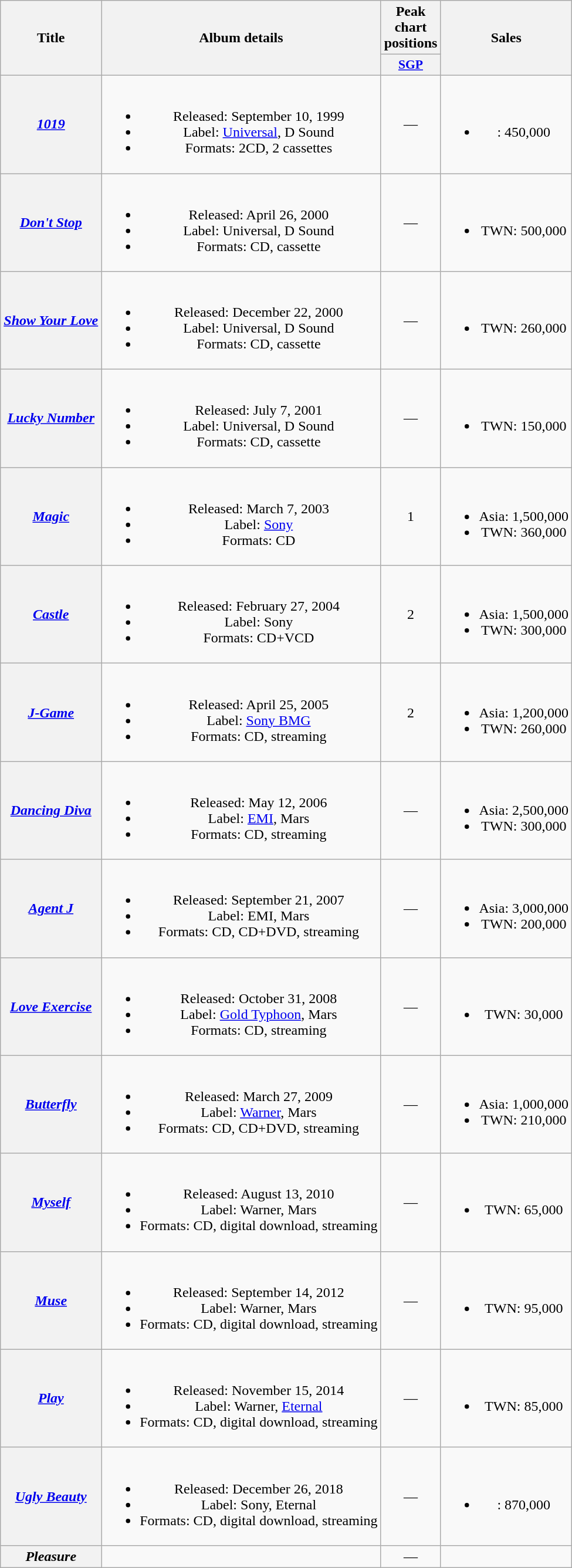<table class="wikitable plainrowheaders" style="text-align:center;">
<tr>
<th rowspan="2" scope="col">Title</th>
<th rowspan="2" scope="col">Album details</th>
<th>Peak chart positions</th>
<th rowspan="2" scope="col">Sales</th>
</tr>
<tr>
<th scope="col" style="width:3em;font-size:90%;"><a href='#'>SGP</a><br></th>
</tr>
<tr>
<th scope="row"><em><a href='#'>1019</a></em></th>
<td><br><ul><li>Released: September 10, 1999</li><li>Label: <a href='#'>Universal</a>, D Sound</li><li>Formats: 2CD, 2 cassettes</li></ul></td>
<td>—</td>
<td><br><ul><li>: 450,000</li></ul></td>
</tr>
<tr>
<th scope="row"><em><a href='#'>Don't Stop</a></em></th>
<td><br><ul><li>Released: April 26, 2000</li><li>Label: Universal, D Sound</li><li>Formats: CD, cassette</li></ul></td>
<td>—</td>
<td><br><ul><li>TWN: 500,000</li></ul></td>
</tr>
<tr>
<th scope="row"><em><a href='#'>Show Your Love</a></em></th>
<td><br><ul><li>Released: December 22, 2000</li><li>Label: Universal, D Sound</li><li>Formats: CD, cassette</li></ul></td>
<td>—</td>
<td><br><ul><li>TWN: 260,000</li></ul></td>
</tr>
<tr>
<th scope="row"><em><a href='#'>Lucky Number</a></em></th>
<td><br><ul><li>Released: July 7, 2001</li><li>Label: Universal, D Sound</li><li>Formats: CD, cassette</li></ul></td>
<td>—</td>
<td><br><ul><li>TWN: 150,000</li></ul></td>
</tr>
<tr>
<th scope="row"><em><a href='#'>Magic</a></em></th>
<td><br><ul><li>Released: March 7, 2003</li><li>Label: <a href='#'>Sony</a></li><li>Formats: CD</li></ul></td>
<td>1</td>
<td><br><ul><li>Asia: 1,500,000</li><li>TWN: 360,000</li></ul></td>
</tr>
<tr>
<th scope="row"><em><a href='#'>Castle</a></em></th>
<td><br><ul><li>Released: February 27, 2004</li><li>Label: Sony</li><li>Formats: CD+VCD</li></ul></td>
<td>2</td>
<td><br><ul><li>Asia: 1,500,000</li><li>TWN: 300,000</li></ul></td>
</tr>
<tr>
<th scope="row"><em><a href='#'>J-Game</a></em></th>
<td><br><ul><li>Released: April 25, 2005</li><li>Label: <a href='#'>Sony BMG</a></li><li>Formats: CD, streaming</li></ul></td>
<td>2</td>
<td><br><ul><li>Asia: 1,200,000</li><li>TWN: 260,000</li></ul></td>
</tr>
<tr>
<th scope="row"><em><a href='#'>Dancing Diva</a></em></th>
<td><br><ul><li>Released: May 12, 2006</li><li>Label: <a href='#'>EMI</a>, Mars</li><li>Formats: CD, streaming</li></ul></td>
<td>—</td>
<td><br><ul><li>Asia: 2,500,000</li><li>TWN: 300,000</li></ul></td>
</tr>
<tr>
<th scope="row"><em><a href='#'>Agent J</a></em></th>
<td><br><ul><li>Released: September 21, 2007</li><li>Label: EMI, Mars</li><li>Formats: CD, CD+DVD, streaming</li></ul></td>
<td>—</td>
<td><br><ul><li>Asia: 3,000,000</li><li>TWN: 200,000</li></ul></td>
</tr>
<tr>
<th scope="row"><em><a href='#'>Love Exercise</a></em></th>
<td><br><ul><li>Released: October 31, 2008</li><li>Label: <a href='#'>Gold Typhoon</a>, Mars</li><li>Formats: CD, streaming</li></ul></td>
<td>—</td>
<td><br><ul><li>TWN: 30,000</li></ul></td>
</tr>
<tr>
<th scope="row"><em><a href='#'>Butterfly</a></em></th>
<td><br><ul><li>Released: March 27, 2009</li><li>Label: <a href='#'>Warner</a>, Mars</li><li>Formats: CD, CD+DVD, streaming</li></ul></td>
<td>—</td>
<td><br><ul><li>Asia: 1,000,000</li><li>TWN: 210,000</li></ul></td>
</tr>
<tr>
<th scope="row"><em><a href='#'>Myself</a></em></th>
<td><br><ul><li>Released: August 13, 2010</li><li>Label: Warner, Mars</li><li>Formats: CD, digital download, streaming</li></ul></td>
<td>—</td>
<td><br><ul><li>TWN: 65,000</li></ul></td>
</tr>
<tr>
<th scope="row"><em><a href='#'>Muse</a></em></th>
<td><br><ul><li>Released: September 14, 2012</li><li>Label: Warner, Mars</li><li>Formats: CD, digital download, streaming</li></ul></td>
<td>—</td>
<td><br><ul><li>TWN: 95,000</li></ul></td>
</tr>
<tr>
<th scope="row"><em><a href='#'>Play</a></em></th>
<td><br><ul><li>Released: November 15, 2014</li><li>Label: Warner, <a href='#'>Eternal</a></li><li>Formats: CD, digital download, streaming</li></ul></td>
<td>—</td>
<td><br><ul><li>TWN: 85,000</li></ul></td>
</tr>
<tr>
<th scope="row"><em><a href='#'>Ugly Beauty</a></em></th>
<td><br><ul><li>Released: December 26, 2018</li><li>Label: Sony, Eternal</li><li>Formats: CD, digital download, streaming</li></ul></td>
<td>—</td>
<td><br><ul><li>: 870,000</li></ul></td>
</tr>
<tr>
<th scope="row"><em>Pleasure</em></th>
<td></td>
<td>—</td>
<td></td>
</tr>
</table>
